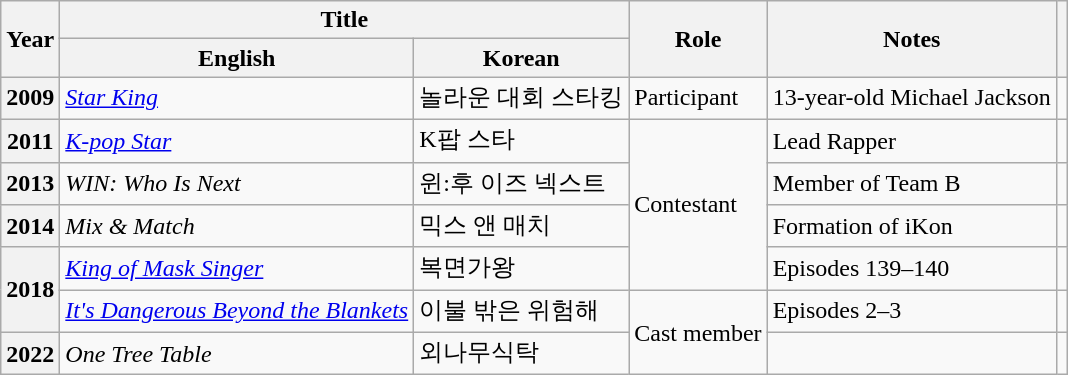<table class="wikitable sortable plainrowheaders">
<tr>
<th scope="col" rowspan="2">Year</th>
<th scope="col" colspan="2">Title</th>
<th scope="col" rowspan="2">Role</th>
<th scope="col" rowspan="2">Notes</th>
<th scope="col" rowspan="2" class="unsortable"></th>
</tr>
<tr>
<th scope="col">English</th>
<th scope="col">Korean</th>
</tr>
<tr>
<th scope="row">2009</th>
<td><em><a href='#'>Star King</a></em></td>
<td>놀라운 대회 스타킹</td>
<td>Participant</td>
<td>13-year-old Michael Jackson</td>
<td style="text-align:center"></td>
</tr>
<tr>
<th scope="row">2011</th>
<td><em><a href='#'>K-pop Star</a></em></td>
<td>K팝 스타</td>
<td rowspan="4">Contestant</td>
<td>Lead Rapper</td>
<td style="text-align:center"></td>
</tr>
<tr>
<th scope="row">2013</th>
<td><em>WIN: Who Is Next</em></td>
<td>윈:후 이즈 넥스트</td>
<td>Member of Team B</td>
<td style="text-align:center"></td>
</tr>
<tr>
<th scope="row">2014</th>
<td><em>Mix & Match</em></td>
<td>믹스 앤 매치</td>
<td>Formation of iKon</td>
<td style="text-align:center"></td>
</tr>
<tr>
<th scope="row" rowspan="2">2018</th>
<td><em><a href='#'>King of Mask Singer</a></em></td>
<td>복면가왕</td>
<td>Episodes 139–140</td>
<td style="text-align:center"></td>
</tr>
<tr>
<td><em><a href='#'>It's Dangerous Beyond the Blankets</a></em></td>
<td>이불 밖은 위험해</td>
<td rowspan=2>Cast member</td>
<td>Episodes 2–3</td>
<td style="text-align:center"></td>
</tr>
<tr>
<th scope="row" rowspan=1>2022</th>
<td><em>One Tree Table</em></td>
<td>외나무식탁</td>
<td></td>
<td style="text-align:center"></td>
</tr>
</table>
